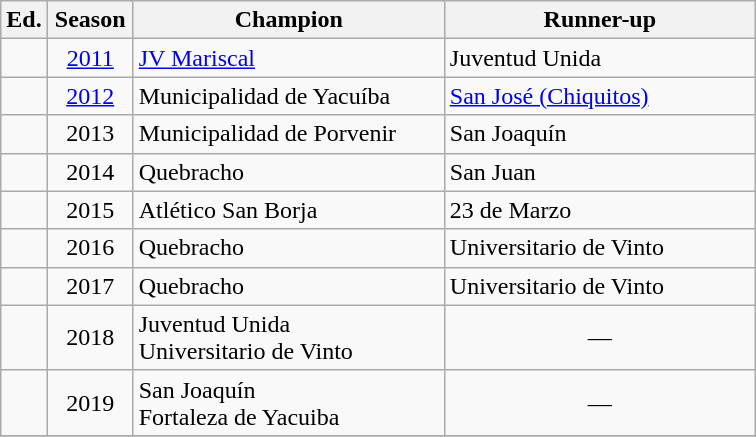<table class="wikitable">
<tr>
<th width=px>Ed.</th>
<th width="50">Season</th>
<th width="200">Champion</th>
<th width="200">Runner-up</th>
</tr>
<tr>
<td></td>
<td align=center><a href='#'>2011</a></td>
<td><a href='#'>JV Mariscal</a></td>
<td>Juventud Unida</td>
</tr>
<tr>
<td></td>
<td align=center><a href='#'>2012</a></td>
<td>Municipalidad de Yacuíba</td>
<td><a href='#'>San José (Chiquitos)</a></td>
</tr>
<tr>
<td></td>
<td align=center>2013</td>
<td>Municipalidad de Porvenir</td>
<td>San Joaquín</td>
</tr>
<tr>
<td></td>
<td align=center>2014</td>
<td>Quebracho</td>
<td>San Juan</td>
</tr>
<tr>
<td></td>
<td align=center>2015</td>
<td>Atlético San Borja</td>
<td>23 de Marzo</td>
</tr>
<tr>
<td></td>
<td align=center>2016</td>
<td>Quebracho</td>
<td>Universitario de Vinto</td>
</tr>
<tr>
<td></td>
<td align=center>2017</td>
<td>Quebracho</td>
<td>Universitario de Vinto</td>
</tr>
<tr>
<td></td>
<td align=center>2018</td>
<td>Juventud Unida<br>Universitario de Vinto</td>
<td align=center>—</td>
</tr>
<tr>
<td></td>
<td align=center>2019</td>
<td>San Joaquín<br>Fortaleza de Yacuiba</td>
<td align=center>—</td>
</tr>
<tr>
</tr>
</table>
